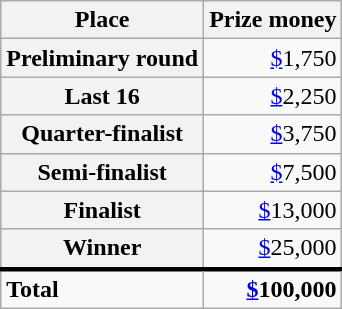<table class="wikitable sortable plainrowheaders">
<tr>
<th scope=col>Place</th>
<th scope=col>Prize money</th>
</tr>
<tr>
<th scope=row>Preliminary round</th>
<td style="text-align:right"><a href='#'>$</a>1,750</td>
</tr>
<tr>
<th scope=row>Last 16</th>
<td style="text-align:right"><a href='#'>$</a>2,250</td>
</tr>
<tr>
<th scope=row>Quarter-finalist</th>
<td style="text-align:right"><a href='#'>$</a>3,750</td>
</tr>
<tr>
<th scope=row>Semi-finalist</th>
<td style="text-align:right"><a href='#'>$</a>7,500</td>
</tr>
<tr>
<th scope=row>Finalist</th>
<td style="text-align:right"><a href='#'>$</a>13,000</td>
</tr>
<tr>
<th scope=row>Winner</th>
<td style="text-align:right"><a href='#'>$</a>25,000</td>
</tr>
<tr class="sortbottom">
<td style="border-top:medium solid"><strong>Total</strong></td>
<td style="border-top:medium solid; text-align:right"><strong><a href='#'>$</a>100,000</strong></td>
</tr>
</table>
